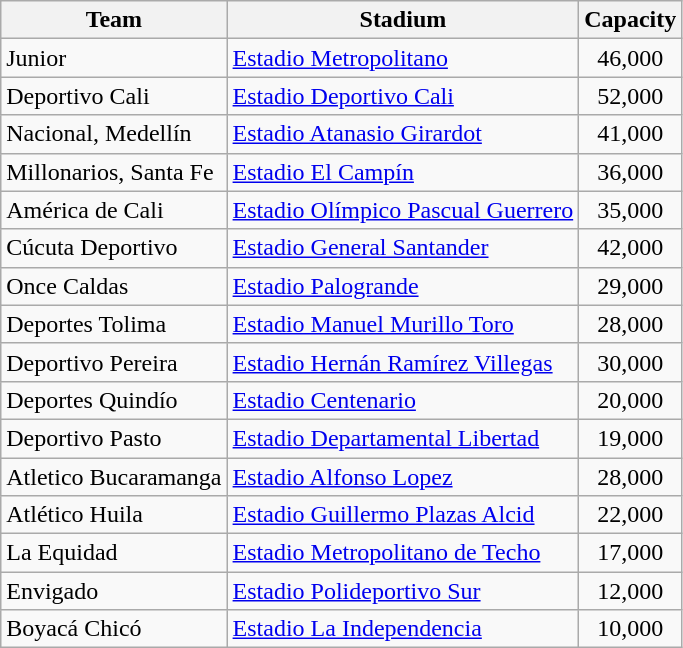<table class="wikitable sortable">
<tr>
<th>Team</th>
<th>Stadium</th>
<th>Capacity</th>
</tr>
<tr>
<td>Junior</td>
<td><a href='#'>Estadio Metropolitano</a></td>
<td align="center">46,000</td>
</tr>
<tr>
<td>Deportivo Cali</td>
<td><a href='#'>Estadio Deportivo Cali</a></td>
<td align="center">52,000</td>
</tr>
<tr>
<td>Nacional, Medellín</td>
<td><a href='#'>Estadio Atanasio Girardot</a></td>
<td align="center">41,000</td>
</tr>
<tr>
<td>Millonarios, Santa Fe</td>
<td><a href='#'>Estadio El Campín</a></td>
<td align="center">36,000</td>
</tr>
<tr>
<td>América de Cali</td>
<td><a href='#'>Estadio Olímpico Pascual Guerrero</a></td>
<td align="center">35,000</td>
</tr>
<tr>
<td>Cúcuta Deportivo</td>
<td><a href='#'>Estadio General Santander</a></td>
<td align="center">42,000</td>
</tr>
<tr>
<td>Once Caldas</td>
<td><a href='#'>Estadio Palogrande</a></td>
<td align="center">29,000</td>
</tr>
<tr>
<td>Deportes Tolima</td>
<td><a href='#'>Estadio Manuel Murillo Toro</a></td>
<td align="center">28,000</td>
</tr>
<tr>
<td>Deportivo Pereira</td>
<td><a href='#'>Estadio Hernán Ramírez Villegas</a></td>
<td align="center">30,000</td>
</tr>
<tr>
<td>Deportes Quindío</td>
<td><a href='#'>Estadio Centenario</a></td>
<td align="center">20,000</td>
</tr>
<tr>
<td>Deportivo Pasto</td>
<td><a href='#'>Estadio Departamental Libertad</a></td>
<td align="center">19,000</td>
</tr>
<tr>
<td>Atletico Bucaramanga</td>
<td><a href='#'>Estadio Alfonso Lopez</a></td>
<td align="center">28,000</td>
</tr>
<tr>
<td>Atlético Huila</td>
<td><a href='#'>Estadio Guillermo Plazas Alcid</a></td>
<td align="center">22,000</td>
</tr>
<tr>
<td>La Equidad</td>
<td><a href='#'>Estadio Metropolitano de Techo</a></td>
<td align="center">17,000</td>
</tr>
<tr>
<td>Envigado</td>
<td><a href='#'>Estadio Polideportivo Sur</a></td>
<td align="center">12,000</td>
</tr>
<tr>
<td>Boyacá Chicó</td>
<td><a href='#'>Estadio La Independencia</a></td>
<td align="center">10,000</td>
</tr>
</table>
